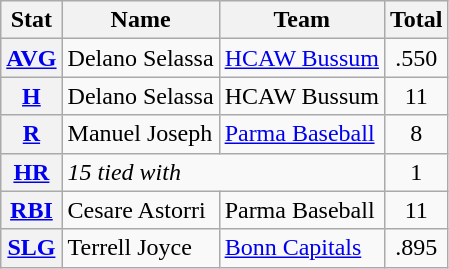<table class=wikitable>
<tr>
<th scope="col">Stat</th>
<th scope="col">Name</th>
<th scope="col">Team</th>
<th scope="col">Total</th>
</tr>
<tr>
<th scope="row"><a href='#'>AVG</a></th>
<td> Delano Selassa</td>
<td> <a href='#'>HCAW Bussum</a></td>
<td align=center>.550</td>
</tr>
<tr>
<th scope="row"><a href='#'>H</a></th>
<td> Delano Selassa</td>
<td> HCAW Bussum</td>
<td align=center>11</td>
</tr>
<tr>
<th scope="row"><a href='#'>R</a></th>
<td> Manuel Joseph</td>
<td> <a href='#'>Parma Baseball</a></td>
<td align=center>8</td>
</tr>
<tr>
<th scope="row"><a href='#'>HR</a></th>
<td colspan=2><em>15 tied with</em></td>
<td align=center>1</td>
</tr>
<tr>
<th scope="row"><a href='#'>RBI</a></th>
<td> Cesare Astorri</td>
<td> Parma Baseball</td>
<td align=center>11</td>
</tr>
<tr>
<th scope="row"><a href='#'>SLG</a></th>
<td> Terrell Joyce</td>
<td> <a href='#'>Bonn Capitals</a></td>
<td align=center>.895</td>
</tr>
</table>
